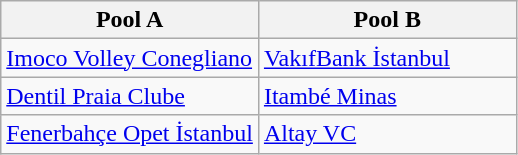<table class="wikitable">
<tr>
<th width=50%>Pool A</th>
<th width=50%>Pool B</th>
</tr>
<tr>
<td> <a href='#'>Imoco Volley Conegliano</a></td>
<td> <a href='#'>VakıfBank İstanbul</a></td>
</tr>
<tr>
<td> <a href='#'>Dentil Praia Clube</a></td>
<td> <a href='#'>Itambé Minas</a></td>
</tr>
<tr>
<td> <a href='#'>Fenerbahçe Opet İstanbul</a></td>
<td> <a href='#'>Altay VC</a></td>
</tr>
</table>
